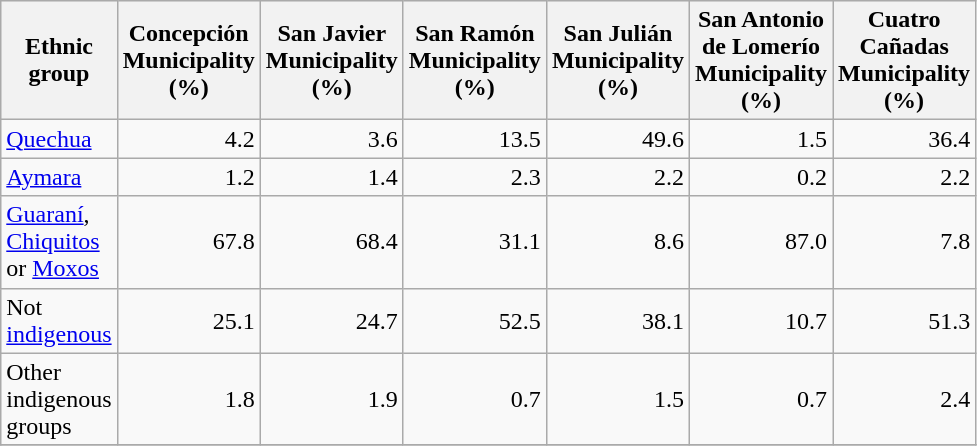<table class="wikitable" border="1" style="width:35%;" border="1">
<tr bgcolor=#EFEFEF>
<th><strong>Ethnic group</strong></th>
<th><strong>Concepción Municipality (%)</strong></th>
<th><strong>San Javier Municipality (%)</strong></th>
<th><strong>San Ramón Municipality (%)</strong></th>
<th><strong>San Julián Municipality (%)</strong></th>
<th><strong>San Antonio de Lomerío Municipality (%)</strong></th>
<th><strong>Cuatro Cañadas Municipality (%)</strong></th>
</tr>
<tr>
<td><a href='#'>Quechua</a></td>
<td align="right">4.2</td>
<td align="right">3.6</td>
<td align="right">13.5</td>
<td align="right">49.6</td>
<td align="right">1.5</td>
<td align="right">36.4</td>
</tr>
<tr>
<td><a href='#'>Aymara</a></td>
<td align="right">1.2</td>
<td align="right">1.4</td>
<td align="right">2.3</td>
<td align="right">2.2</td>
<td align="right">0.2</td>
<td align="right">2.2</td>
</tr>
<tr>
<td><a href='#'>Guaraní</a>, <a href='#'>Chiquitos</a> or <a href='#'>Moxos</a></td>
<td align="right">67.8</td>
<td align="right">68.4</td>
<td align="right">31.1</td>
<td align="right">8.6</td>
<td align="right">87.0</td>
<td align="right">7.8</td>
</tr>
<tr>
<td>Not <a href='#'>indigenous</a></td>
<td align="right">25.1</td>
<td align="right">24.7</td>
<td align="right">52.5</td>
<td align="right">38.1</td>
<td align="right">10.7</td>
<td align="right">51.3</td>
</tr>
<tr>
<td>Other indigenous groups</td>
<td align="right">1.8</td>
<td align="right">1.9</td>
<td align="right">0.7</td>
<td align="right">1.5</td>
<td align="right">0.7</td>
<td align="right">2.4</td>
</tr>
<tr>
</tr>
</table>
